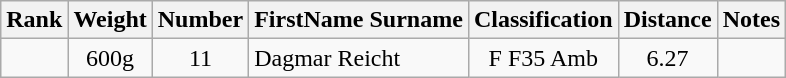<table class="wikitable sortable" style="text-align:center">
<tr>
<th>Rank</th>
<th>Weight</th>
<th>Number</th>
<th>FirstName Surname</th>
<th>Classification</th>
<th>Distance</th>
<th>Notes</th>
</tr>
<tr>
<td></td>
<td>600g</td>
<td>11</td>
<td style="text-align:left"> Dagmar Reicht</td>
<td>F F35 Amb</td>
<td>6.27</td>
<td></td>
</tr>
</table>
